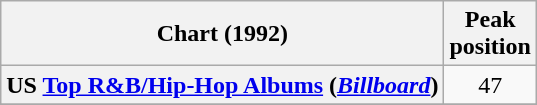<table class="wikitable sortable plainrowheaders" style="text-align:center">
<tr>
<th scope="col">Chart (1992)</th>
<th scope="col">Peak<br> position</th>
</tr>
<tr>
<th scope="row">US <a href='#'>Top R&B/Hip-Hop Albums</a> (<em><a href='#'>Billboard</a></em>)</th>
<td>47</td>
</tr>
<tr>
</tr>
</table>
